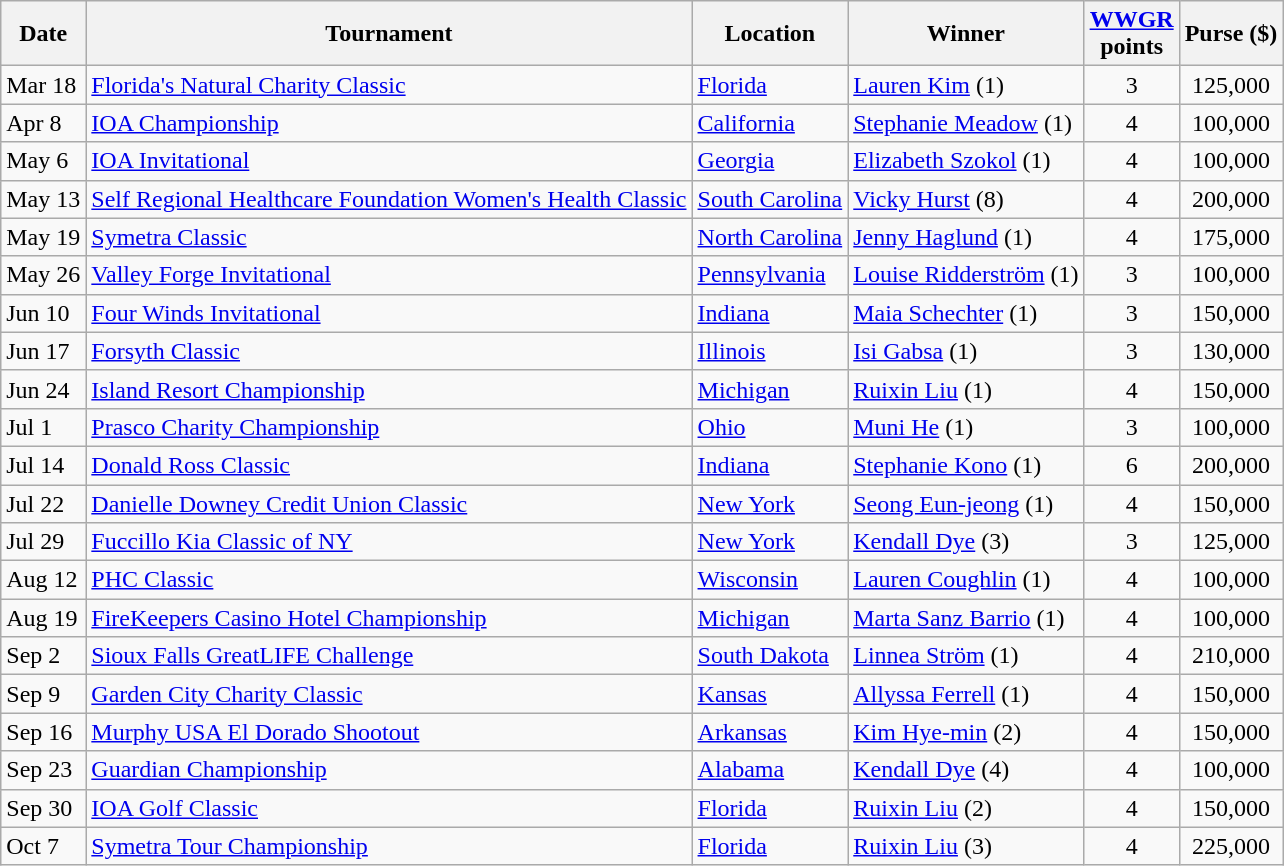<table class="wikitable sortable">
<tr>
<th>Date</th>
<th>Tournament</th>
<th>Location</th>
<th>Winner</th>
<th><a href='#'>WWGR</a><br>points</th>
<th>Purse ($)</th>
</tr>
<tr>
<td>Mar 18</td>
<td><a href='#'>Florida's Natural Charity Classic</a></td>
<td><a href='#'>Florida</a></td>
<td> <a href='#'>Lauren Kim</a> (1)</td>
<td align=center>3</td>
<td align=center>125,000</td>
</tr>
<tr>
<td>Apr 8</td>
<td><a href='#'>IOA Championship</a></td>
<td><a href='#'>California</a></td>
<td> <a href='#'>Stephanie Meadow</a> (1)</td>
<td align=center>4</td>
<td align=center>100,000</td>
</tr>
<tr>
<td>May 6</td>
<td><a href='#'>IOA Invitational</a></td>
<td><a href='#'>Georgia</a></td>
<td> <a href='#'>Elizabeth Szokol</a> (1)</td>
<td align=center>4</td>
<td align=center>100,000</td>
</tr>
<tr>
<td>May 13</td>
<td><a href='#'>Self Regional Healthcare Foundation Women's Health Classic</a></td>
<td><a href='#'>South Carolina</a></td>
<td> <a href='#'>Vicky Hurst</a> (8)</td>
<td align=center>4</td>
<td align=center>200,000</td>
</tr>
<tr>
<td>May 19</td>
<td><a href='#'>Symetra Classic</a></td>
<td><a href='#'>North Carolina</a></td>
<td> <a href='#'>Jenny Haglund</a> (1)</td>
<td align=center>4</td>
<td align=center>175,000</td>
</tr>
<tr>
<td>May 26</td>
<td><a href='#'>Valley Forge Invitational</a></td>
<td><a href='#'>Pennsylvania</a></td>
<td> <a href='#'>Louise Ridderström</a> (1)</td>
<td align=center>3</td>
<td align=center>100,000</td>
</tr>
<tr>
<td>Jun 10</td>
<td><a href='#'>Four Winds Invitational</a></td>
<td><a href='#'>Indiana</a></td>
<td> <a href='#'>Maia Schechter</a> (1)</td>
<td align=center>3</td>
<td align=center>150,000</td>
</tr>
<tr>
<td>Jun 17</td>
<td><a href='#'>Forsyth Classic</a></td>
<td><a href='#'>Illinois</a></td>
<td> <a href='#'>Isi Gabsa</a> (1)</td>
<td align=center>3</td>
<td align=center>130,000</td>
</tr>
<tr>
<td>Jun 24</td>
<td><a href='#'>Island Resort Championship</a></td>
<td><a href='#'>Michigan</a></td>
<td> <a href='#'>Ruixin Liu</a> (1)</td>
<td align=center>4</td>
<td align=center>150,000</td>
</tr>
<tr>
<td>Jul 1</td>
<td><a href='#'>Prasco Charity Championship</a></td>
<td><a href='#'>Ohio</a></td>
<td> <a href='#'>Muni He</a> (1)</td>
<td align=center>3</td>
<td align=center>100,000</td>
</tr>
<tr>
<td>Jul 14</td>
<td><a href='#'>Donald Ross Classic</a></td>
<td><a href='#'>Indiana</a></td>
<td> <a href='#'>Stephanie Kono</a> (1)</td>
<td align=center>6</td>
<td align=center>200,000</td>
</tr>
<tr>
<td>Jul 22</td>
<td><a href='#'>Danielle Downey Credit Union Classic</a></td>
<td><a href='#'>New York</a></td>
<td> <a href='#'>Seong Eun-jeong</a> (1)</td>
<td align=center>4</td>
<td align=center>150,000</td>
</tr>
<tr>
<td>Jul 29</td>
<td><a href='#'>Fuccillo Kia Classic of NY</a></td>
<td><a href='#'>New York</a></td>
<td> <a href='#'>Kendall Dye</a> (3)</td>
<td align=center>3</td>
<td align=center>125,000</td>
</tr>
<tr>
<td>Aug 12</td>
<td><a href='#'>PHC Classic</a></td>
<td><a href='#'>Wisconsin</a></td>
<td> <a href='#'>Lauren Coughlin</a> (1)</td>
<td align=center>4</td>
<td align=center>100,000</td>
</tr>
<tr>
<td>Aug 19</td>
<td><a href='#'>FireKeepers Casino Hotel Championship</a></td>
<td><a href='#'>Michigan</a></td>
<td> <a href='#'>Marta Sanz Barrio</a> (1)</td>
<td align=center>4</td>
<td align=center>100,000</td>
</tr>
<tr>
<td>Sep 2</td>
<td><a href='#'>Sioux Falls GreatLIFE Challenge</a></td>
<td><a href='#'>South Dakota</a></td>
<td> <a href='#'>Linnea Ström</a> (1)</td>
<td align=center>4</td>
<td align=center>210,000</td>
</tr>
<tr>
<td>Sep 9</td>
<td><a href='#'>Garden City Charity Classic</a></td>
<td><a href='#'>Kansas</a></td>
<td> <a href='#'>Allyssa Ferrell</a> (1)</td>
<td align=center>4</td>
<td align=center>150,000</td>
</tr>
<tr>
<td>Sep 16</td>
<td><a href='#'>Murphy USA El Dorado Shootout</a></td>
<td><a href='#'>Arkansas</a></td>
<td> <a href='#'>Kim Hye-min</a> (2)</td>
<td align=center>4</td>
<td align=center>150,000</td>
</tr>
<tr>
<td>Sep 23</td>
<td><a href='#'>Guardian Championship</a></td>
<td><a href='#'>Alabama</a></td>
<td> <a href='#'>Kendall Dye</a> (4)</td>
<td align=center>4</td>
<td align=center>100,000</td>
</tr>
<tr>
<td>Sep 30</td>
<td><a href='#'>IOA Golf Classic</a></td>
<td><a href='#'>Florida</a></td>
<td> <a href='#'>Ruixin Liu</a> (2)</td>
<td align=center>4</td>
<td align=center>150,000</td>
</tr>
<tr>
<td>Oct 7</td>
<td><a href='#'>Symetra Tour Championship</a></td>
<td><a href='#'>Florida</a></td>
<td> <a href='#'>Ruixin Liu</a> (3)</td>
<td align=center>4</td>
<td align=center>225,000</td>
</tr>
</table>
